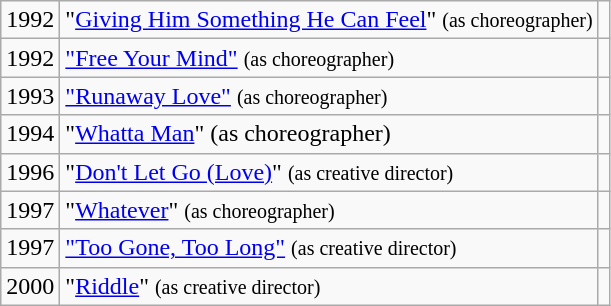<table class="wikitable sortable">
<tr>
<td>1992</td>
<td>"<a href='#'>Giving Him Something He Can Feel</a>" <small>(as choreographer)</small></td>
<td></td>
</tr>
<tr>
<td>1992</td>
<td><a href='#'>"Free Your Mind"</a> <small>(as choreographer)</small></td>
<td></td>
</tr>
<tr>
<td>1993</td>
<td><a href='#'>"Runaway Love"</a> <small>(as choreographer)</small></td>
<td></td>
</tr>
<tr>
<td>1994</td>
<td>"<a href='#'>Whatta Man</a>" (as choreographer)</td>
<td></td>
</tr>
<tr>
<td>1996</td>
<td>"<a href='#'>Don't Let Go (Love)</a>" <small>(as creative director)</small></td>
<td></td>
</tr>
<tr>
<td>1997</td>
<td>"<a href='#'>Whatever</a>" <small>(as choreographer)</small></td>
<td></td>
</tr>
<tr>
<td>1997</td>
<td><a href='#'>"Too Gone, Too Long"</a> <small>(as creative director)</small></td>
<td></td>
</tr>
<tr>
<td>2000</td>
<td>"<a href='#'>Riddle</a>" <small>(as creative director)</small></td>
<td></td>
</tr>
</table>
